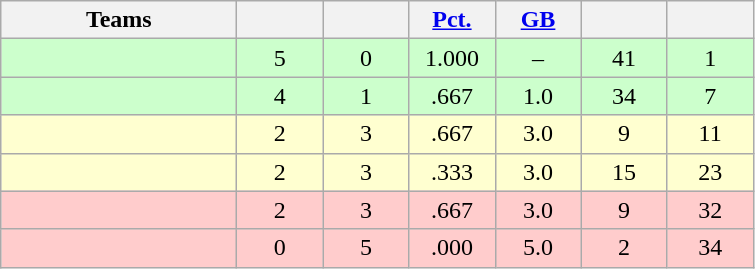<table class="wikitable" style="text-align: center;">
<tr>
<th style="width: 150px;">Teams</th>
<th style="width: 50px;"></th>
<th style="width: 50px;"></th>
<th style="width: 50px;"><a href='#'>Pct.</a></th>
<th style="width: 50px;"><a href='#'>GB</a></th>
<th style="width: 50px;"></th>
<th style="width: 50px;"></th>
</tr>
<tr style="background: #CFC;">
<td style="text-align: left;"></td>
<td>5</td>
<td>0</td>
<td>1.000</td>
<td>–</td>
<td>41</td>
<td>1</td>
</tr>
<tr style="background: #CFC;">
<td style="text-align: left;"></td>
<td>4</td>
<td>1</td>
<td>.667</td>
<td>1.0</td>
<td>34</td>
<td>7</td>
</tr>
<tr style="background: #ffffd0;">
<td style="text-align: left;"></td>
<td>2</td>
<td>3</td>
<td>.667</td>
<td>3.0</td>
<td>9</td>
<td>11</td>
</tr>
<tr style="background: #ffffd0;">
<td style="text-align: left;"></td>
<td>2</td>
<td>3</td>
<td>.333</td>
<td>3.0</td>
<td>15</td>
<td>23</td>
</tr>
<tr style="background: #FCC;">
<td style="text-align: left;"></td>
<td>2</td>
<td>3</td>
<td>.667</td>
<td>3.0</td>
<td>9</td>
<td>32</td>
</tr>
<tr style="background: #FCC;">
<td style="text-align: left;"></td>
<td>0</td>
<td>5</td>
<td>.000</td>
<td>5.0</td>
<td>2</td>
<td>34</td>
</tr>
</table>
